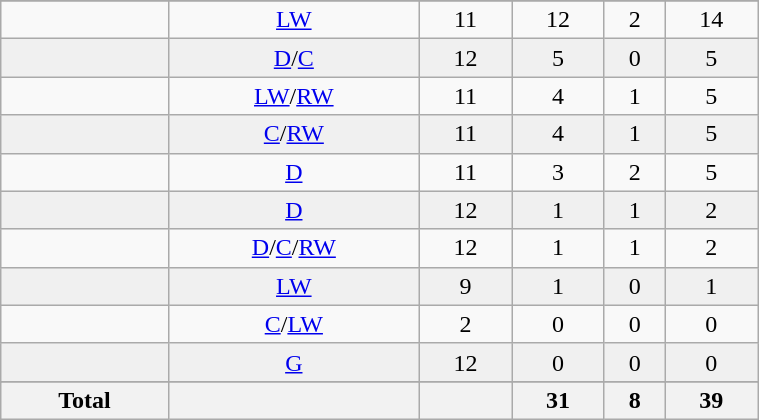<table class="wikitable sortable" width ="40%">
<tr align="center">
</tr>
<tr align="center" bgcolor="">
<td></td>
<td><a href='#'>LW</a></td>
<td>11</td>
<td>12</td>
<td>2</td>
<td>14</td>
</tr>
<tr align="center" bgcolor="f0f0f0">
<td></td>
<td><a href='#'>D</a>/<a href='#'>C</a></td>
<td>12</td>
<td>5</td>
<td>0</td>
<td>5</td>
</tr>
<tr align="center" bgcolor="">
<td></td>
<td><a href='#'>LW</a>/<a href='#'>RW</a></td>
<td>11</td>
<td>4</td>
<td>1</td>
<td>5</td>
</tr>
<tr align="center" bgcolor="f0f0f0">
<td></td>
<td><a href='#'>C</a>/<a href='#'>RW</a></td>
<td>11</td>
<td>4</td>
<td>1</td>
<td>5</td>
</tr>
<tr align="center" bgcolor="">
<td></td>
<td><a href='#'>D</a></td>
<td>11</td>
<td>3</td>
<td>2</td>
<td>5</td>
</tr>
<tr align="center" bgcolor="f0f0f0">
<td></td>
<td><a href='#'>D</a></td>
<td>12</td>
<td>1</td>
<td>1</td>
<td>2</td>
</tr>
<tr align="center" bgcolor="">
<td></td>
<td><a href='#'>D</a>/<a href='#'>C</a>/<a href='#'>RW</a></td>
<td>12</td>
<td>1</td>
<td>1</td>
<td>2</td>
</tr>
<tr align="center" bgcolor="f0f0f0">
<td></td>
<td><a href='#'>LW</a></td>
<td>9</td>
<td>1</td>
<td>0</td>
<td>1</td>
</tr>
<tr align="center" bgcolor="">
<td></td>
<td><a href='#'>C</a>/<a href='#'>LW</a></td>
<td>2</td>
<td>0</td>
<td>0</td>
<td>0</td>
</tr>
<tr align="center" bgcolor="f0f0f0">
<td></td>
<td><a href='#'>G</a></td>
<td>12</td>
<td>0</td>
<td>0</td>
<td>0</td>
</tr>
<tr align="center" bgcolor="">
</tr>
<tr>
<th>Total</th>
<th></th>
<th></th>
<th>31</th>
<th>8</th>
<th>39</th>
</tr>
</table>
